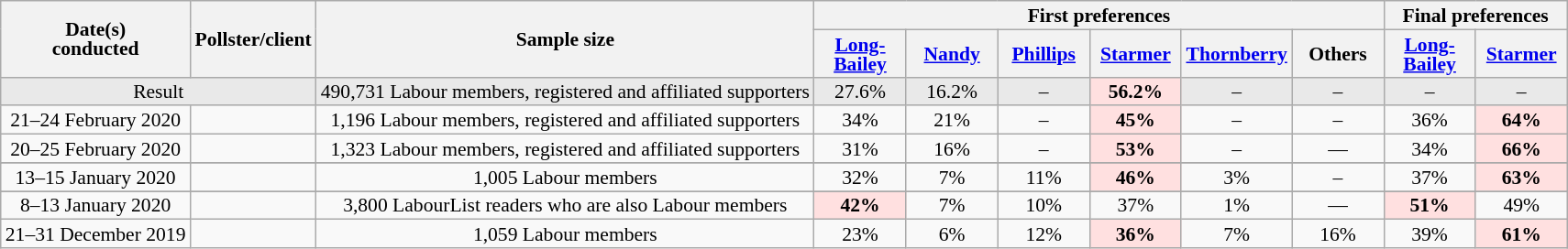<table class="wikitable" style="text-align:center;font-size:90%;line-height:14px">
<tr>
<th rowspan="2">Date(s)<br>conducted</th>
<th rowspan="2">Pollster/client</th>
<th rowspan="2">Sample size</th>
<th colspan="6">First preferences</th>
<th colspan="2">Final preferences</th>
</tr>
<tr>
<th style="width:60px"><a href='#'>Long-Bailey</a></th>
<th style="width:60px"><a href='#'>Nandy</a></th>
<th style="width:60px"><a href='#'>Phillips</a></th>
<th style="width:60px"><a href='#'>Starmer</a></th>
<th style="width:60px"><a href='#'>Thornberry</a></th>
<th style="width:60px">Others</th>
<th style="width:60px"><a href='#'>Long-Bailey</a></th>
<th style="width:60px"><a href='#'>Starmer</a></th>
</tr>
<tr style="background:#E9E9E9;">
<td colspan="2">Result</td>
<td>490,731 Labour members, registered and affiliated supporters</td>
<td>27.6%</td>
<td>16.2%</td>
<td>–</td>
<td style="background:#FFE0E0"><strong>56.2%</strong></td>
<td>–</td>
<td>–</td>
<td>–</td>
<td>–</td>
</tr>
<tr>
<td>21–24 February 2020</td>
<td></td>
<td>1,196 Labour members, registered and affiliated supporters</td>
<td>34%</td>
<td>21%</td>
<td>–</td>
<td style="background:#FFE0E0"><strong>45%</strong></td>
<td>–</td>
<td>–</td>
<td>36%</td>
<td style="background:#FFE0E0"><strong>64%</strong></td>
</tr>
<tr>
<td>20–25 February 2020</td>
<td></td>
<td>1,323 Labour members, registered and affiliated supporters</td>
<td>31%</td>
<td>16%</td>
<td>–</td>
<td style="background:#FFE0E0"><strong>53%</strong></td>
<td>–</td>
<td>—</td>
<td>34%</td>
<td style="background:#FFE0E0"><strong>66%</strong></td>
</tr>
<tr>
</tr>
<tr>
<td>13–15 January 2020</td>
<td></td>
<td>1,005 Labour members</td>
<td>32%</td>
<td>7%</td>
<td>11%</td>
<td style="background:#FFE0E0"><strong>46%</strong></td>
<td>3%</td>
<td>–</td>
<td>37%</td>
<td style="background:#FFE0E0"><strong>63%</strong></td>
</tr>
<tr>
</tr>
<tr>
<td>8–13 January 2020</td>
<td></td>
<td>3,800 LabourList readers who are also Labour members</td>
<td style="background:#FFE0E0"><strong>42%</strong></td>
<td>7%</td>
<td>10%</td>
<td>37%</td>
<td>1%</td>
<td>—</td>
<td style="background:#FFE0E0"><strong>51%</strong></td>
<td>49%</td>
</tr>
<tr>
<td>21–31 December 2019</td>
<td></td>
<td>1,059 Labour members</td>
<td>23%</td>
<td>6%</td>
<td>12%</td>
<td style="background:#FFE0E0"><strong>36%</strong></td>
<td>7%</td>
<td>16%</td>
<td>39%</td>
<td style="background:#FFE0E0"><strong>61%</strong></td>
</tr>
</table>
